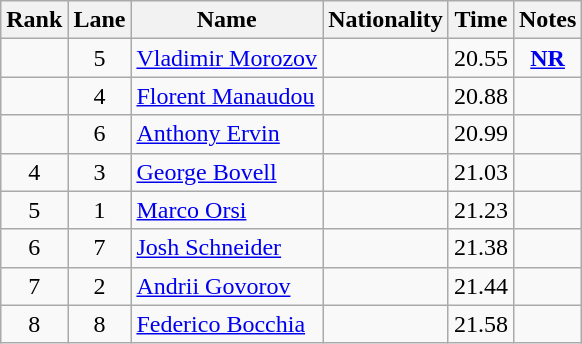<table class="wikitable sortable" style="text-align:center">
<tr>
<th>Rank</th>
<th>Lane</th>
<th>Name</th>
<th>Nationality</th>
<th>Time</th>
<th>Notes</th>
</tr>
<tr>
<td></td>
<td>5</td>
<td align=left><a href='#'>Vladimir Morozov</a></td>
<td align=left></td>
<td>20.55</td>
<td><strong><a href='#'>NR</a></strong></td>
</tr>
<tr>
<td></td>
<td>4</td>
<td align=left><a href='#'>Florent Manaudou</a></td>
<td align=left></td>
<td>20.88</td>
<td></td>
</tr>
<tr>
<td></td>
<td>6</td>
<td align=left><a href='#'>Anthony Ervin</a></td>
<td align=left></td>
<td>20.99</td>
<td></td>
</tr>
<tr>
<td>4</td>
<td>3</td>
<td align=left><a href='#'>George Bovell</a></td>
<td align=left></td>
<td>21.03</td>
<td></td>
</tr>
<tr>
<td>5</td>
<td>1</td>
<td align=left><a href='#'>Marco Orsi</a></td>
<td align=left></td>
<td>21.23</td>
<td></td>
</tr>
<tr>
<td>6</td>
<td>7</td>
<td align=left><a href='#'>Josh Schneider</a></td>
<td align=left></td>
<td>21.38</td>
<td></td>
</tr>
<tr>
<td>7</td>
<td>2</td>
<td align=left><a href='#'>Andrii Govorov</a></td>
<td align=left></td>
<td>21.44</td>
<td></td>
</tr>
<tr>
<td>8</td>
<td>8</td>
<td align=left><a href='#'>Federico Bocchia</a></td>
<td align=left></td>
<td>21.58</td>
<td></td>
</tr>
</table>
